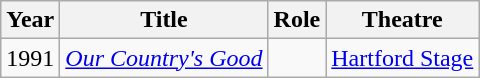<table class="wikitable sortable">
<tr>
<th>Year</th>
<th>Title</th>
<th>Role</th>
<th class="unsortable">Theatre</th>
</tr>
<tr>
<td>1991</td>
<td><em><a href='#'>Our Country's Good</a></em></td>
<td></td>
<td><a href='#'>Hartford Stage</a></td>
</tr>
</table>
